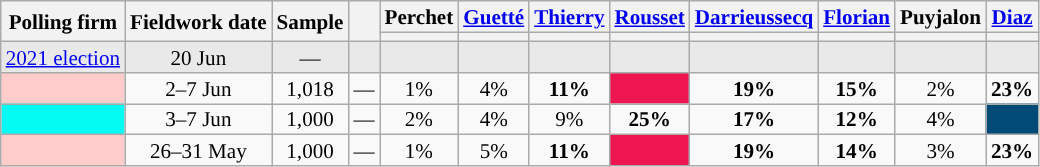<table class="wikitable" style="text-align:center;font-size:88%;line-height:14px;">
<tr>
<th rowspan="2">Polling firm</th>
<th rowspan="2">Fieldwork date</th>
<th rowspan="2">Sample</th>
<th rowspan="2"></th>
<th>Perchet<br></th>
<th><a href='#'>Guetté</a><br></th>
<th><a href='#'>Thierry</a><br></th>
<th><a href='#'>Rousset</a><br></th>
<th><a href='#'>Darrieussecq</a><br></th>
<th><a href='#'>Florian</a><br></th>
<th>Puyjalon<br></th>
<th><a href='#'>Diaz</a><br></th>
</tr>
<tr>
<th style="background:"></th>
<th style="background:"></th>
<th style="background:"></th>
<th style="background:"></th>
<th style="background:"></th>
<th style="background:"></th>
<th style="background:"></th>
<th style="background:"></th>
</tr>
<tr style="background:#E9E9E9;">
<td><a href='#'>2021 election</a></td>
<td data-sort-value="2021-06-20">20 Jun</td>
<td>—</td>
<td></td>
<td></td>
<td></td>
<td></td>
<td></td>
<td></td>
<td></td>
<td></td>
<td></td>
</tr>
<tr>
<td style="background:#FFCCCC;"></td>
<td>2–7 Jun</td>
<td>1,018</td>
<td>—</td>
<td>1%</td>
<td>4%</td>
<td><strong>11%</strong></td>
<td style="background:#ED1651;"><strong></strong></td>
<td><strong>19%</strong></td>
<td><strong>15%</strong></td>
<td>2%</td>
<td><strong>23%</strong></td>
</tr>
<tr>
<td style="background:#04FBF4;"></td>
<td>3–7 Jun</td>
<td>1,000</td>
<td>—</td>
<td>2%</td>
<td>4%</td>
<td>9%</td>
<td><strong>25%</strong></td>
<td><strong>17%</strong></td>
<td><strong>12%</strong></td>
<td>4%</td>
<td style="background:#004A77;"><strong></strong></td>
</tr>
<tr>
<td style="background:#FFCCCC;"></td>
<td>26–31 May</td>
<td>1,000</td>
<td>—</td>
<td>1%</td>
<td>5%</td>
<td><strong>11%</strong></td>
<td style="background:#ED1651;"><strong></strong></td>
<td><strong>19%</strong></td>
<td><strong>14%</strong></td>
<td>3%</td>
<td><strong>23%</strong></td>
</tr>
</table>
